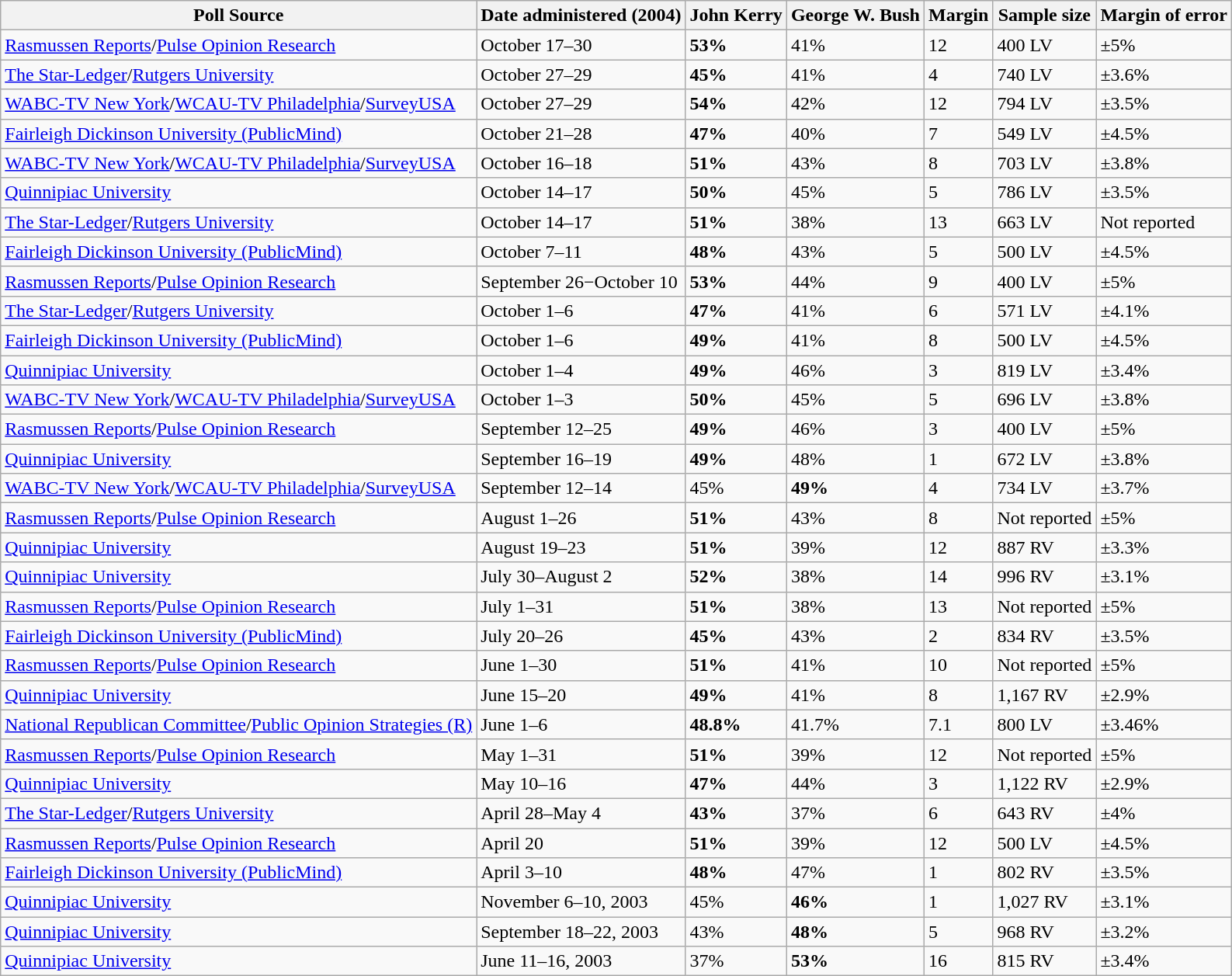<table class="wikitable">
<tr>
<th>Poll Source</th>
<th>Date administered (2004)</th>
<th>John Kerry</th>
<th>George W. Bush</th>
<th>Margin</th>
<th>Sample size</th>
<th>Margin of error</th>
</tr>
<tr>
<td><a href='#'>Rasmussen Reports</a>/<a href='#'>Pulse Opinion Research</a></td>
<td>October 17–30</td>
<td><strong>53%</strong></td>
<td>41%</td>
<td>12</td>
<td>400 LV</td>
<td>±5%</td>
</tr>
<tr>
<td><a href='#'>The Star-Ledger</a>/<a href='#'>Rutgers University</a></td>
<td>October 27–29</td>
<td><strong>45%</strong></td>
<td>41%</td>
<td>4</td>
<td>740 LV</td>
<td>±3.6%</td>
</tr>
<tr>
<td><a href='#'>WABC-TV New York</a>/<a href='#'>WCAU-TV Philadelphia</a>/<a href='#'>SurveyUSA</a></td>
<td>October 27–29</td>
<td><strong>54%</strong></td>
<td>42%</td>
<td>12</td>
<td>794 LV</td>
<td>±3.5%</td>
</tr>
<tr>
<td><a href='#'>Fairleigh Dickinson University (PublicMind)</a></td>
<td>October 21–28</td>
<td><strong>47%</strong></td>
<td>40%</td>
<td>7</td>
<td>549 LV</td>
<td>±4.5%</td>
</tr>
<tr>
<td><a href='#'>WABC-TV New York</a>/<a href='#'>WCAU-TV Philadelphia</a>/<a href='#'>SurveyUSA</a></td>
<td>October 16–18</td>
<td><strong>51%</strong></td>
<td>43%</td>
<td>8</td>
<td>703 LV</td>
<td>±3.8%</td>
</tr>
<tr>
<td><a href='#'>Quinnipiac University</a></td>
<td>October 14–17</td>
<td><strong>50%</strong></td>
<td>45%</td>
<td>5</td>
<td>786 LV</td>
<td>±3.5%</td>
</tr>
<tr>
<td><a href='#'>The Star-Ledger</a>/<a href='#'>Rutgers University</a></td>
<td>October 14–17</td>
<td><strong>51%</strong></td>
<td>38%</td>
<td>13</td>
<td>663 LV</td>
<td>Not reported</td>
</tr>
<tr>
<td><a href='#'>Fairleigh Dickinson University (PublicMind)</a></td>
<td>October 7–11</td>
<td><strong>48%</strong></td>
<td>43%</td>
<td>5</td>
<td>500 LV</td>
<td>±4.5%</td>
</tr>
<tr>
<td><a href='#'>Rasmussen Reports</a>/<a href='#'>Pulse Opinion Research</a></td>
<td>September 26−October 10</td>
<td><strong>53%</strong></td>
<td>44%</td>
<td>9</td>
<td>400 LV</td>
<td>±5%</td>
</tr>
<tr>
<td><a href='#'>The Star-Ledger</a>/<a href='#'>Rutgers University</a></td>
<td>October 1–6</td>
<td><strong>47%</strong></td>
<td>41%</td>
<td>6</td>
<td>571 LV</td>
<td>±4.1%</td>
</tr>
<tr>
<td><a href='#'>Fairleigh Dickinson University (PublicMind)</a></td>
<td>October 1–6</td>
<td><strong>49%</strong></td>
<td>41%</td>
<td>8</td>
<td>500 LV</td>
<td>±4.5%</td>
</tr>
<tr>
<td><a href='#'>Quinnipiac University</a></td>
<td>October 1–4</td>
<td><strong>49%</strong></td>
<td>46%</td>
<td>3</td>
<td>819 LV</td>
<td>±3.4%</td>
</tr>
<tr>
<td><a href='#'>WABC-TV New York</a>/<a href='#'>WCAU-TV Philadelphia</a>/<a href='#'>SurveyUSA</a></td>
<td>October 1–3</td>
<td><strong>50%</strong></td>
<td>45%</td>
<td>5</td>
<td>696 LV</td>
<td>±3.8%</td>
</tr>
<tr>
<td><a href='#'>Rasmussen Reports</a>/<a href='#'>Pulse Opinion Research</a></td>
<td>September 12–25</td>
<td><strong>49%</strong></td>
<td>46%</td>
<td>3</td>
<td>400 LV</td>
<td>±5%</td>
</tr>
<tr>
<td><a href='#'>Quinnipiac University</a></td>
<td>September 16–19</td>
<td><strong>49%</strong></td>
<td>48%</td>
<td>1</td>
<td>672 LV</td>
<td>±3.8%</td>
</tr>
<tr>
<td><a href='#'>WABC-TV New York</a>/<a href='#'>WCAU-TV Philadelphia</a>/<a href='#'>SurveyUSA</a></td>
<td>September 12–14</td>
<td>45%</td>
<td><strong>49%</strong></td>
<td>4</td>
<td>734 LV</td>
<td>±3.7%</td>
</tr>
<tr>
<td><a href='#'>Rasmussen Reports</a>/<a href='#'>Pulse Opinion Research</a></td>
<td>August 1–26</td>
<td><strong>51%</strong></td>
<td>43%</td>
<td>8</td>
<td>Not reported</td>
<td>±5%</td>
</tr>
<tr>
<td><a href='#'>Quinnipiac University</a></td>
<td>August 19–23</td>
<td><strong>51%</strong></td>
<td>39%</td>
<td>12</td>
<td>887 RV</td>
<td>±3.3%</td>
</tr>
<tr>
<td><a href='#'>Quinnipiac University</a></td>
<td>July 30–August 2</td>
<td><strong>52%</strong></td>
<td>38%</td>
<td>14</td>
<td>996 RV</td>
<td>±3.1%</td>
</tr>
<tr>
<td><a href='#'>Rasmussen Reports</a>/<a href='#'>Pulse Opinion Research</a></td>
<td>July 1–31</td>
<td><strong>51%</strong></td>
<td>38%</td>
<td>13</td>
<td>Not reported</td>
<td>±5%</td>
</tr>
<tr>
<td><a href='#'>Fairleigh Dickinson University (PublicMind)</a></td>
<td>July 20–26</td>
<td><strong>45%</strong></td>
<td>43%</td>
<td>2</td>
<td>834 RV</td>
<td>±3.5%</td>
</tr>
<tr>
<td><a href='#'>Rasmussen Reports</a>/<a href='#'>Pulse Opinion Research</a></td>
<td>June 1–30</td>
<td><strong>51%</strong></td>
<td>41%</td>
<td>10</td>
<td>Not reported</td>
<td>±5%</td>
</tr>
<tr>
<td><a href='#'>Quinnipiac University</a></td>
<td>June 15–20</td>
<td><strong>49%</strong></td>
<td>41%</td>
<td>8</td>
<td>1,167 RV</td>
<td>±2.9%</td>
</tr>
<tr>
<td><a href='#'>National Republican Committee</a>/<a href='#'>Public Opinion Strategies (R)</a></td>
<td>June 1–6</td>
<td><strong>48.8%</strong></td>
<td>41.7%</td>
<td>7.1</td>
<td>800 LV</td>
<td>±3.46%</td>
</tr>
<tr>
<td><a href='#'>Rasmussen Reports</a>/<a href='#'>Pulse Opinion Research</a></td>
<td>May 1–31</td>
<td><strong>51%</strong></td>
<td>39%</td>
<td>12</td>
<td>Not reported</td>
<td>±5%</td>
</tr>
<tr>
<td><a href='#'>Quinnipiac University</a></td>
<td>May 10–16</td>
<td><strong>47%</strong></td>
<td>44%</td>
<td>3</td>
<td>1,122 RV</td>
<td>±2.9%</td>
</tr>
<tr>
<td><a href='#'>The Star-Ledger</a>/<a href='#'>Rutgers University</a></td>
<td>April 28–May 4</td>
<td><strong>43%</strong></td>
<td>37%</td>
<td>6</td>
<td>643 RV</td>
<td>±4%</td>
</tr>
<tr>
<td><a href='#'>Rasmussen Reports</a>/<a href='#'>Pulse Opinion Research</a></td>
<td>April 20</td>
<td><strong>51%</strong></td>
<td>39%</td>
<td>12</td>
<td>500 LV</td>
<td>±4.5%</td>
</tr>
<tr>
<td><a href='#'>Fairleigh Dickinson University (PublicMind)</a></td>
<td>April 3–10</td>
<td><strong>48%</strong></td>
<td>47%</td>
<td>1</td>
<td>802 RV</td>
<td>±3.5%</td>
</tr>
<tr>
<td><a href='#'>Quinnipiac University</a></td>
<td>November 6–10, 2003</td>
<td>45%</td>
<td><strong>46%</strong></td>
<td>1</td>
<td>1,027 RV</td>
<td>±3.1%</td>
</tr>
<tr>
<td><a href='#'>Quinnipiac University</a></td>
<td>September 18–22, 2003</td>
<td>43%</td>
<td><strong>48%</strong></td>
<td>5</td>
<td>968 RV</td>
<td>±3.2%</td>
</tr>
<tr>
<td><a href='#'>Quinnipiac University</a></td>
<td>June 11–16, 2003</td>
<td>37%</td>
<td><strong>53%</strong></td>
<td>16</td>
<td>815 RV</td>
<td>±3.4%</td>
</tr>
</table>
